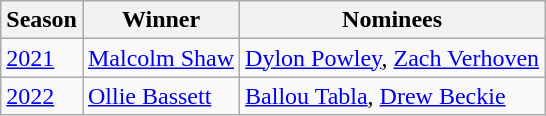<table class="wikitable">
<tr>
<th>Season</th>
<th>Winner</th>
<th>Nominees</th>
</tr>
<tr>
<td><a href='#'>2021</a></td>
<td><a href='#'>Malcolm Shaw</a></td>
<td><a href='#'>Dylon Powley</a>, <a href='#'>Zach Verhoven</a></td>
</tr>
<tr>
<td><a href='#'>2022</a></td>
<td><a href='#'>Ollie Bassett</a></td>
<td><a href='#'>Ballou Tabla</a>, <a href='#'>Drew Beckie</a></td>
</tr>
</table>
